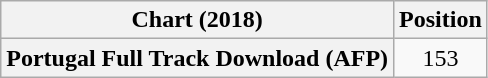<table class="wikitable plainrowheaders" style="text-align:center">
<tr>
<th scope="col">Chart (2018)</th>
<th scope="col">Position</th>
</tr>
<tr>
<th scope="row">Portugal Full Track Download (AFP)</th>
<td>153</td>
</tr>
</table>
